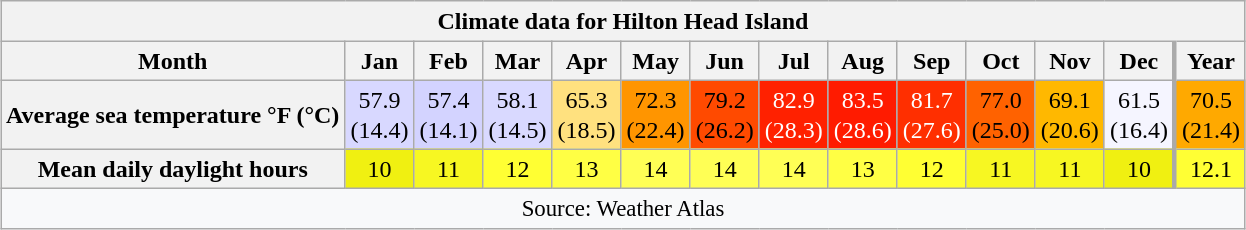<table style="width:auto;text-align:center;line-height:1.2em;margin-left:auto;margin-right:auto" class="wikitable mw-collapsible">
<tr>
<th Colspan=14>Climate data for Hilton Head Island</th>
</tr>
<tr>
<th>Month</th>
<th>Jan</th>
<th>Feb</th>
<th>Mar</th>
<th>Apr</th>
<th>May</th>
<th>Jun</th>
<th>Jul</th>
<th>Aug</th>
<th>Sep</th>
<th>Oct</th>
<th>Nov</th>
<th>Dec</th>
<th style="border-left-width:medium">Year</th>
</tr>
<tr>
<th>Average sea temperature °F (°C)</th>
<td style="background:#D8D8FF;color:#000000;">57.9<br>(14.4)</td>
<td style="background:#D3D3FF;color:#000000;">57.4<br>(14.1)</td>
<td style="background:#D9D9FF;color:#000000;">58.1<br>(14.5)</td>
<td style="background:#FFE17F;color:#000000;">65.3<br>(18.5)</td>
<td style="background:#FF9500;color:#000000;">72.3<br>(22.4)</td>
<td style="background:#FF4A00;color:#000000;">79.2<br>(26.2)</td>
<td style="background:#FF2100;color:#FFFFFF;">82.9<br>(28.3)</td>
<td style="background:#FF1B00;color:#FFFFFF;">83.5<br>(28.6)</td>
<td style="background:#FF2F00;color:#FFFFFF;">81.7<br>(27.6)</td>
<td style="background:#FF6200;color:#000000;">77.0<br>(25.0)</td>
<td style="background:#FFB800;color:#000000;">69.1<br>(20.6)</td>
<td style="background:#F5F5FF;color:#000000;">61.5<br>(16.4)</td>
<td style="background:#FFA900;color:#000000;border-left-width:medium">70.5<br>(21.4)</td>
</tr>
<tr>
<th>Mean daily daylight hours</th>
<td style="background:#F0F011;color:#000000;">10</td>
<td style="background:#F7F722;color:#000000;">11</td>
<td style="background:#FFFF33;color:#000000;">12</td>
<td style="background:#FFFF44;color:#000000;">13</td>
<td style="background:#FFFF55;color:#000000;">14</td>
<td style="background:#FFFF55;color:#000000;">14</td>
<td style="background:#FFFF55;color:#000000;">14</td>
<td style="background:#FFFF44;color:#000000;">13</td>
<td style="background:#FFFF33;color:#000000;">12</td>
<td style="background:#F7F722;color:#000000;">11</td>
<td style="background:#F7F722;color:#000000;">11</td>
<td style="background:#F0F011;color:#000000;">10</td>
<td style="background:#FFFF34;color:#000000;border-left-width:medium">12.1</td>
</tr>
<tr>
<th Colspan=14 style="background:#f8f9fa;font-weight:normal;font-size:95%;">Source: Weather Atlas </th>
</tr>
</table>
